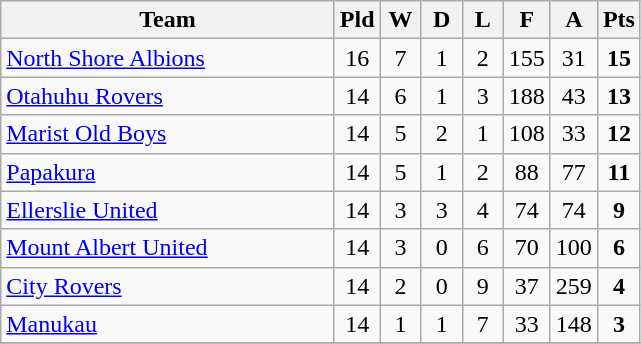<table class="wikitable" style="text-align:center;">
<tr>
<th width=215>Team</th>
<th width=20 abbr="Played">Pld</th>
<th width=20 abbr="Won">W</th>
<th width=20 abbr="Drawn">D</th>
<th width=20 abbr="Lost">L</th>
<th width=20 abbr="For">F</th>
<th width=20 abbr="Against">A</th>
<th width=20 abbr="Points">Pts</th>
</tr>
<tr>
<td style="text-align:left;"><a href='#'>North Shore Albions</a></td>
<td>16</td>
<td>7</td>
<td>1</td>
<td>2</td>
<td>155</td>
<td>31</td>
<td><strong>15</strong></td>
</tr>
<tr>
<td style="text-align:left;"><a href='#'>Otahuhu Rovers</a></td>
<td>14</td>
<td>6</td>
<td>1</td>
<td>3</td>
<td>188</td>
<td>43</td>
<td><strong>13</strong></td>
</tr>
<tr>
<td style="text-align:left;"><a href='#'>Marist Old Boys</a></td>
<td>14</td>
<td>5</td>
<td>2</td>
<td>1</td>
<td>108</td>
<td>33</td>
<td><strong>12</strong></td>
</tr>
<tr>
<td style="text-align:left;"><a href='#'>Papakura</a></td>
<td>14</td>
<td>5</td>
<td>1</td>
<td>2</td>
<td>88</td>
<td>77</td>
<td><strong>11</strong></td>
</tr>
<tr>
<td style="text-align:left;"><a href='#'>Ellerslie United</a></td>
<td>14</td>
<td>3</td>
<td>3</td>
<td>4</td>
<td>74</td>
<td>74</td>
<td><strong>9</strong></td>
</tr>
<tr>
<td style="text-align:left;"><a href='#'>Mount Albert United</a></td>
<td>14</td>
<td>3</td>
<td>0</td>
<td>6</td>
<td>70</td>
<td>100</td>
<td><strong>6</strong></td>
</tr>
<tr>
<td style="text-align:left;"><a href='#'>City Rovers</a></td>
<td>14</td>
<td>2</td>
<td>0</td>
<td>9</td>
<td>37</td>
<td>259</td>
<td><strong>4</strong></td>
</tr>
<tr>
<td style="text-align:left;"><a href='#'>Manukau</a></td>
<td>14</td>
<td>1</td>
<td>1</td>
<td>7</td>
<td>33</td>
<td>148</td>
<td><strong>3</strong></td>
</tr>
<tr>
</tr>
</table>
